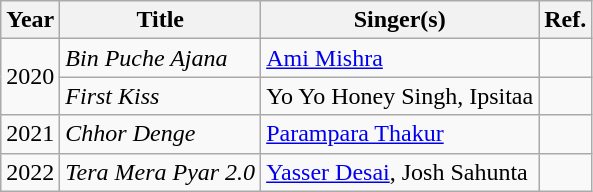<table class="wikitable sortable">
<tr style="text-align:center;">
<th scope="col">Year</th>
<th scope="col">Title</th>
<th scope="col">Singer(s)</th>
<th class="unsortable" scope="col">Ref.</th>
</tr>
<tr>
<td rowspan="2">2020</td>
<td><em>Bin Puche Ajana</em></td>
<td><a href='#'>Ami Mishra</a></td>
<td></td>
</tr>
<tr>
<td><em>First Kiss</em></td>
<td>Yo Yo Honey Singh, Ipsitaa</td>
<td></td>
</tr>
<tr>
<td>2021</td>
<td><em>Chhor Denge</em></td>
<td><a href='#'>Parampara Thakur</a></td>
<td></td>
</tr>
<tr>
<td>2022</td>
<td><em>Tera Mera Pyar 2.0</em></td>
<td><a href='#'>Yasser Desai</a>, Josh Sahunta</td>
<td></td>
</tr>
</table>
